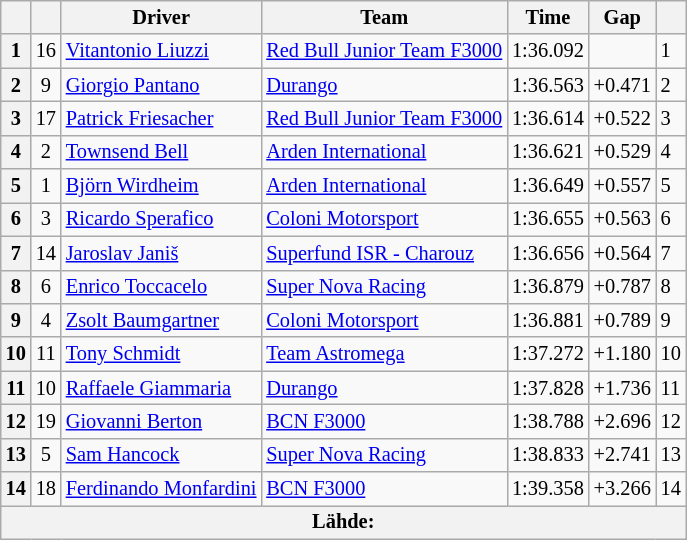<table class="wikitable" style="font-size:85%">
<tr>
<th></th>
<th></th>
<th>Driver</th>
<th>Team</th>
<th>Time</th>
<th>Gap</th>
<th></th>
</tr>
<tr>
<th>1</th>
<td align="center">16</td>
<td> <a href='#'>Vitantonio Liuzzi</a></td>
<td><a href='#'>Red Bull Junior Team F3000</a></td>
<td>1:36.092</td>
<td></td>
<td>1</td>
</tr>
<tr>
<th>2</th>
<td align="center">9</td>
<td> <a href='#'>Giorgio Pantano</a></td>
<td><a href='#'>Durango</a></td>
<td>1:36.563</td>
<td>+0.471</td>
<td>2</td>
</tr>
<tr>
<th>3</th>
<td align="center">17</td>
<td> <a href='#'>Patrick Friesacher</a></td>
<td><a href='#'>Red Bull Junior Team F3000</a></td>
<td>1:36.614</td>
<td>+0.522</td>
<td>3</td>
</tr>
<tr>
<th>4</th>
<td align="center">2</td>
<td> <a href='#'>Townsend Bell</a></td>
<td><a href='#'>Arden International</a></td>
<td>1:36.621</td>
<td>+0.529</td>
<td>4</td>
</tr>
<tr>
<th>5</th>
<td align="center">1</td>
<td> <a href='#'>Björn Wirdheim</a></td>
<td><a href='#'>Arden International</a></td>
<td>1:36.649</td>
<td>+0.557</td>
<td>5</td>
</tr>
<tr>
<th>6</th>
<td align="center">3</td>
<td> <a href='#'>Ricardo Sperafico</a></td>
<td><a href='#'>Coloni Motorsport</a></td>
<td>1:36.655</td>
<td>+0.563</td>
<td>6</td>
</tr>
<tr>
<th>7</th>
<td align="center">14</td>
<td> <a href='#'>Jaroslav Janiš</a></td>
<td><a href='#'>Superfund ISR - Charouz</a></td>
<td>1:36.656</td>
<td>+0.564</td>
<td>7</td>
</tr>
<tr>
<th>8</th>
<td align="center">6</td>
<td> <a href='#'>Enrico Toccacelo</a></td>
<td><a href='#'>Super Nova Racing</a></td>
<td>1:36.879</td>
<td>+0.787</td>
<td>8</td>
</tr>
<tr>
<th>9</th>
<td align="center">4</td>
<td> <a href='#'>Zsolt Baumgartner</a></td>
<td><a href='#'>Coloni Motorsport</a></td>
<td>1:36.881</td>
<td>+0.789</td>
<td>9</td>
</tr>
<tr>
<th>10</th>
<td align="center">11</td>
<td> <a href='#'>Tony Schmidt</a></td>
<td><a href='#'>Team Astromega</a></td>
<td>1:37.272</td>
<td>+1.180</td>
<td>10</td>
</tr>
<tr>
<th>11</th>
<td align="center">10</td>
<td> <a href='#'>Raffaele Giammaria</a></td>
<td><a href='#'>Durango</a></td>
<td>1:37.828</td>
<td>+1.736</td>
<td>11</td>
</tr>
<tr>
<th>12</th>
<td align="center">19</td>
<td> <a href='#'>Giovanni Berton</a></td>
<td><a href='#'>BCN F3000</a></td>
<td>1:38.788</td>
<td>+2.696</td>
<td>12</td>
</tr>
<tr>
<th>13</th>
<td align="center">5</td>
<td> <a href='#'>Sam Hancock</a></td>
<td><a href='#'>Super Nova Racing</a></td>
<td>1:38.833</td>
<td>+2.741</td>
<td>13</td>
</tr>
<tr>
<th>14</th>
<td align="center">18</td>
<td> <a href='#'>Ferdinando Monfardini</a></td>
<td><a href='#'>BCN F3000</a></td>
<td>1:39.358</td>
<td>+3.266</td>
<td>14</td>
</tr>
<tr>
<th colspan="7">Lähde:</th>
</tr>
</table>
